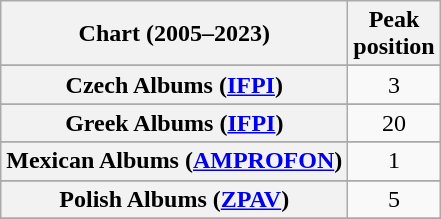<table class="wikitable sortable plainrowheaders" style="text-align:center">
<tr>
<th>Chart (2005–2023)</th>
<th>Peak<br>position</th>
</tr>
<tr>
</tr>
<tr>
</tr>
<tr>
</tr>
<tr>
</tr>
<tr>
</tr>
<tr>
<th scope="row">Czech Albums (<a href='#'>IFPI</a>)</th>
<td>3</td>
</tr>
<tr>
</tr>
<tr>
</tr>
<tr>
</tr>
<tr>
</tr>
<tr>
</tr>
<tr>
<th scope="row">Greek Albums (<a href='#'>IFPI</a>)</th>
<td>20</td>
</tr>
<tr>
</tr>
<tr>
</tr>
<tr>
</tr>
<tr>
<th scope="row">Mexican Albums (<a href='#'>AMPROFON</a>)</th>
<td>1</td>
</tr>
<tr>
</tr>
<tr>
</tr>
<tr>
<th scope="row">Polish Albums (<a href='#'>ZPAV</a>)</th>
<td>5</td>
</tr>
<tr>
</tr>
<tr>
</tr>
<tr>
</tr>
<tr>
</tr>
<tr>
</tr>
<tr>
</tr>
<tr>
</tr>
</table>
